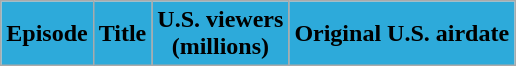<table class="wikitable plainrowheaders" style="background:#fff;">
<tr>
<th style="background:#2daada; color:#000; text-align:center;">Episode</th>
<th ! style="background:#2daada; color:#000; text-align:center;">Title</th>
<th ! style="background:#2daada; color:#000; text-align:center;">U.S. viewers<br>(millions)</th>
<th ! style="background:#2daada; color:#000; text-align:center;">Original U.S. airdate<br>









</th>
</tr>
</table>
